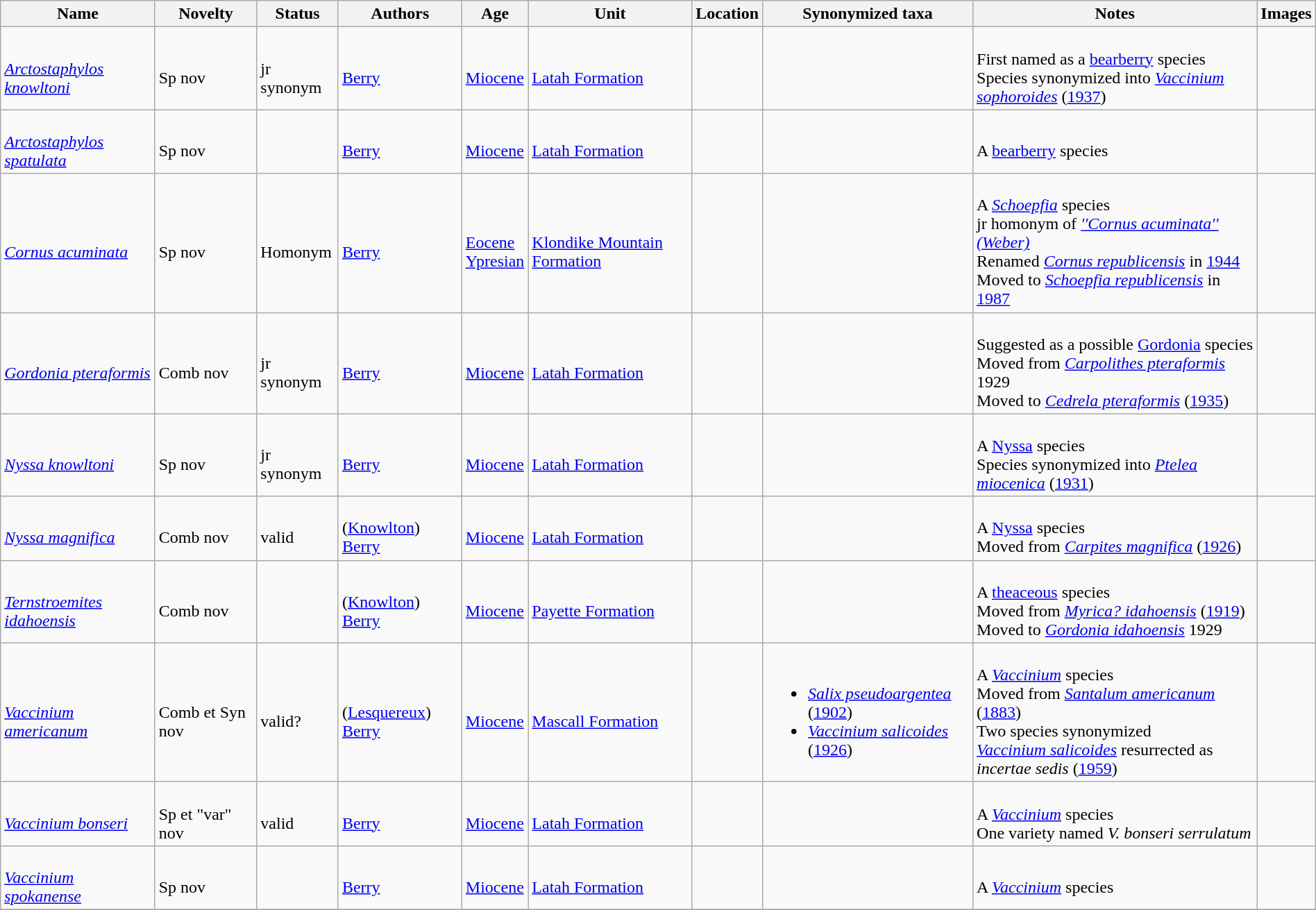<table class="wikitable sortable" align="center" width="100%">
<tr>
<th>Name</th>
<th>Novelty</th>
<th>Status</th>
<th>Authors</th>
<th>Age</th>
<th>Unit</th>
<th>Location</th>
<th>Synonymized taxa</th>
<th>Notes</th>
<th>Images</th>
</tr>
<tr>
<td><br><em><a href='#'>Arctostaphylos knowltoni</a></em></td>
<td><br>Sp nov</td>
<td><br>jr synonym</td>
<td><br><a href='#'>Berry</a></td>
<td><br><a href='#'>Miocene</a></td>
<td><br><a href='#'>Latah Formation</a></td>
<td><br><br></td>
<td></td>
<td><br>First named as a <a href='#'>bearberry</a> species<br>Species synonymized into <em><a href='#'>Vaccinium sophoroides</a></em> (<a href='#'>1937</a>)</td>
<td><br></td>
</tr>
<tr>
<td><br><em><a href='#'>Arctostaphylos spatulata</a></em></td>
<td><br>Sp nov</td>
<td></td>
<td><br><a href='#'>Berry</a></td>
<td><br><a href='#'>Miocene</a></td>
<td><br><a href='#'>Latah Formation</a></td>
<td><br><br></td>
<td></td>
<td><br>A <a href='#'>bearberry</a> species</td>
<td><br></td>
</tr>
<tr>
<td><br><em><a href='#'>Cornus acuminata</a></em></td>
<td><br>Sp nov</td>
<td><br>Homonym</td>
<td><br><a href='#'>Berry</a></td>
<td><br><a href='#'>Eocene</a><br><a href='#'>Ypresian</a></td>
<td><br><a href='#'>Klondike Mountain Formation</a></td>
<td><br><br></td>
<td></td>
<td><br>A <em><a href='#'>Schoepfia</a></em> species<br>jr homonym of <em><a href='#'>''Cornus acuminata'' (Weber)</a></em><br>Renamed <em><a href='#'>Cornus republicensis</a></em> in <a href='#'>1944</a><br>Moved to <em><a href='#'>Schoepfia republicensis</a></em> in <a href='#'>1987</a></td>
<td><br></td>
</tr>
<tr>
<td><br><em><a href='#'>Gordonia pteraformis</a></em></td>
<td><br>Comb nov</td>
<td><br>jr synonym</td>
<td><br><a href='#'>Berry</a></td>
<td><br><a href='#'>Miocene</a></td>
<td><br><a href='#'>Latah Formation</a></td>
<td><br><br></td>
<td></td>
<td><br>Suggested as a possible <a href='#'>Gordonia</a> species<br>Moved from <em><a href='#'>Carpolithes pteraformis</a></em> 1929<br>Moved to <em><a href='#'>Cedrela pteraformis</a></em> (<a href='#'>1935</a>)</td>
<td><br></td>
</tr>
<tr>
<td><br><em><a href='#'>Nyssa knowltoni</a></em></td>
<td><br>Sp nov</td>
<td><br>jr synonym</td>
<td><br><a href='#'>Berry</a></td>
<td><br><a href='#'>Miocene</a></td>
<td><br><a href='#'>Latah Formation</a></td>
<td><br><br></td>
<td></td>
<td><br>A <a href='#'>Nyssa</a> species<br>Species synonymized into <em><a href='#'>Ptelea miocenica</a></em> (<a href='#'>1931</a>)</td>
<td><br></td>
</tr>
<tr>
<td><br><em><a href='#'>Nyssa magnifica</a></em></td>
<td><br>Comb nov</td>
<td><br>valid</td>
<td><br>(<a href='#'>Knowlton</a>) <a href='#'>Berry</a></td>
<td><br><a href='#'>Miocene</a></td>
<td><br><a href='#'>Latah Formation</a></td>
<td><br><br></td>
<td></td>
<td><br>A <a href='#'>Nyssa</a> species<br> Moved from <em><a href='#'>Carpites magnifica</a></em> (<a href='#'>1926</a>)</td>
<td><br></td>
</tr>
<tr>
<td><br><em><a href='#'>Ternstroemites idahoensis</a></em></td>
<td><br>Comb nov</td>
<td></td>
<td><br>(<a href='#'>Knowlton</a>) <a href='#'>Berry</a></td>
<td><br><a href='#'>Miocene</a></td>
<td><br><a href='#'>Payette Formation</a></td>
<td><br><br></td>
<td></td>
<td><br>A <a href='#'>theaceous</a> species<br>Moved from <em><a href='#'>Myrica? idahoensis</a></em> (<a href='#'>1919</a>)<br>Moved to <em><a href='#'>Gordonia idahoensis</a></em> 1929</td>
<td></td>
</tr>
<tr>
<td><br><em><a href='#'>Vaccinium americanum</a></em></td>
<td><br>Comb et Syn nov</td>
<td><br>valid?</td>
<td><br>(<a href='#'>Lesquereux</a>) <a href='#'>Berry</a></td>
<td><br><a href='#'>Miocene</a></td>
<td><br><a href='#'>Mascall Formation</a></td>
<td><br><br></td>
<td><br><ul><li><em><a href='#'>Salix pseudoargentea</a></em> (<a href='#'>1902</a>)</li><li><em><a href='#'>Vaccinium salicoides</a></em> (<a href='#'>1926</a>)</li></ul></td>
<td><br>A <em><a href='#'>Vaccinium</a></em> species<br> Moved from <em><a href='#'>Santalum americanum</a></em> (<a href='#'>1883</a>)<br> Two species synonymized<br><em><a href='#'>Vaccinium salicoides</a></em> resurrected as <em>incertae sedis</em> (<a href='#'>1959</a>)</td>
<td><br></td>
</tr>
<tr>
<td><br><em><a href='#'>Vaccinium bonseri</a></em></td>
<td><br>Sp et "var" nov</td>
<td><br>valid</td>
<td><br><a href='#'>Berry</a></td>
<td><br><a href='#'>Miocene</a></td>
<td><br><a href='#'>Latah Formation</a></td>
<td><br><br></td>
<td></td>
<td><br>A <em><a href='#'>Vaccinium</a></em> species<br> One variety named <em>V. bonseri serrulatum</em></td>
<td><br></td>
</tr>
<tr>
<td><br><em><a href='#'>Vaccinium spokanense</a></em></td>
<td><br>Sp nov</td>
<td></td>
<td><br><a href='#'>Berry</a></td>
<td><br><a href='#'>Miocene</a></td>
<td><br><a href='#'>Latah Formation</a></td>
<td><br><br></td>
<td></td>
<td><br>A <em><a href='#'>Vaccinium</a></em> species</td>
<td><br></td>
</tr>
<tr>
</tr>
</table>
